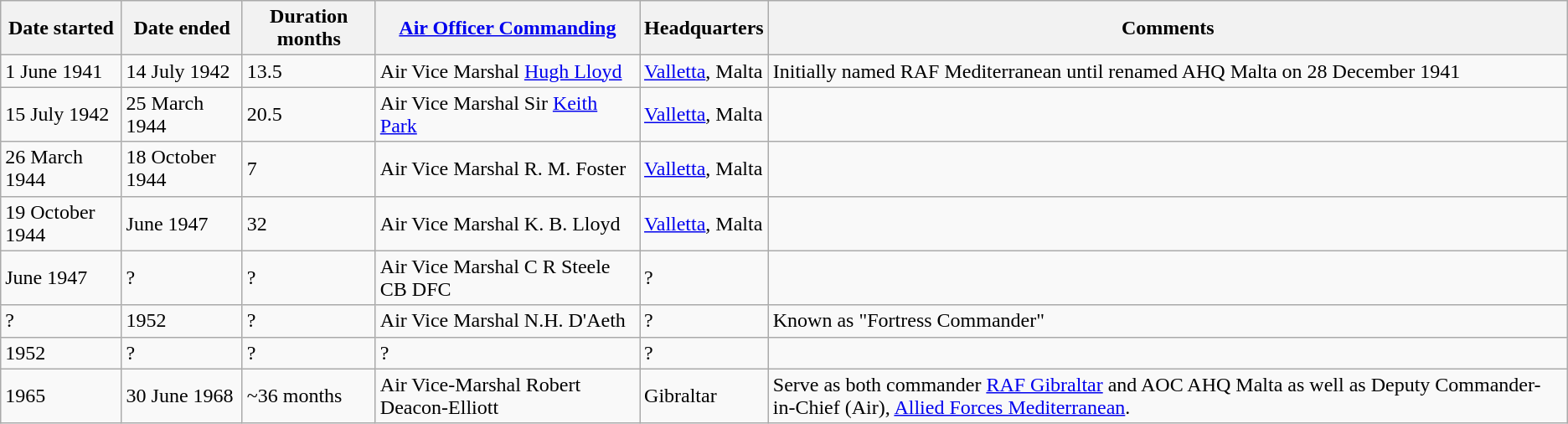<table class="wikitable">
<tr>
<th>Date started</th>
<th>Date ended</th>
<th>Duration months</th>
<th><a href='#'>Air Officer Commanding</a></th>
<th>Headquarters</th>
<th>Comments</th>
</tr>
<tr>
<td>1 June 1941</td>
<td>14 July 1942</td>
<td>13.5</td>
<td>Air Vice Marshal <a href='#'>Hugh Lloyd</a></td>
<td><a href='#'>Valletta</a>, Malta</td>
<td>Initially named RAF Mediterranean until renamed AHQ Malta on 28 December 1941</td>
</tr>
<tr>
<td>15 July 1942</td>
<td>25 March 1944</td>
<td>20.5</td>
<td>Air Vice Marshal Sir <a href='#'>Keith Park</a></td>
<td><a href='#'>Valletta</a>, Malta</td>
<td></td>
</tr>
<tr>
<td>26 March 1944</td>
<td>18 October 1944</td>
<td>7</td>
<td>Air Vice Marshal R. M. Foster</td>
<td><a href='#'>Valletta</a>, Malta</td>
<td></td>
</tr>
<tr>
<td>19 October 1944</td>
<td>June 1947</td>
<td>32</td>
<td>Air Vice Marshal K. B. Lloyd</td>
<td><a href='#'>Valletta</a>, Malta</td>
<td></td>
</tr>
<tr>
<td>June 1947</td>
<td>?</td>
<td>?</td>
<td>Air Vice Marshal C R Steele CB DFC</td>
<td>?</td>
<td></td>
</tr>
<tr>
<td>?</td>
<td>1952</td>
<td>?</td>
<td>Air Vice Marshal N.H. D'Aeth</td>
<td>?</td>
<td>Known as "Fortress Commander"</td>
</tr>
<tr>
<td>1952</td>
<td>?</td>
<td>?</td>
<td>?</td>
<td>?</td>
<td></td>
</tr>
<tr>
<td>1965</td>
<td>30 June 1968</td>
<td>~36 months</td>
<td>Air Vice-Marshal Robert Deacon-Elliott</td>
<td>Gibraltar</td>
<td>Serve as both commander <a href='#'>RAF Gibraltar</a> and AOC AHQ Malta as well as Deputy Commander-in-Chief (Air), <a href='#'>Allied Forces Mediterranean</a>.</td>
</tr>
</table>
